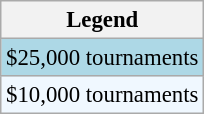<table class="wikitable" style="font-size:95%">
<tr>
<th>Legend</th>
</tr>
<tr style="background:lightblue;">
<td>$25,000 tournaments</td>
</tr>
<tr style="background:#f0f8ff;">
<td>$10,000 tournaments</td>
</tr>
</table>
